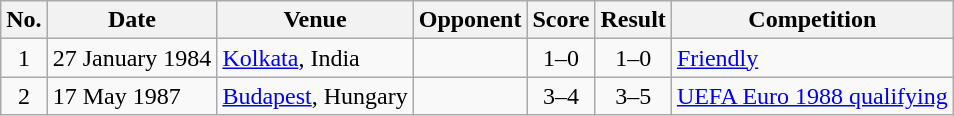<table class="wikitable sortable">
<tr>
<th scope="col">No.</th>
<th scope="col">Date</th>
<th scope="col">Venue</th>
<th scope="col">Opponent</th>
<th scope="col">Score</th>
<th scope="col">Result</th>
<th scope="col">Competition</th>
</tr>
<tr>
<td align="center">1</td>
<td>27 January 1984</td>
<td><a href='#'>Kolkata</a>, India</td>
<td></td>
<td align="center">1–0</td>
<td align="center">1–0</td>
<td><a href='#'>Friendly</a></td>
</tr>
<tr>
<td align="center">2</td>
<td>17 May 1987</td>
<td><a href='#'>Budapest</a>, Hungary</td>
<td></td>
<td align="center">3–4</td>
<td align="center">3–5</td>
<td><a href='#'>UEFA Euro 1988 qualifying</a></td>
</tr>
</table>
